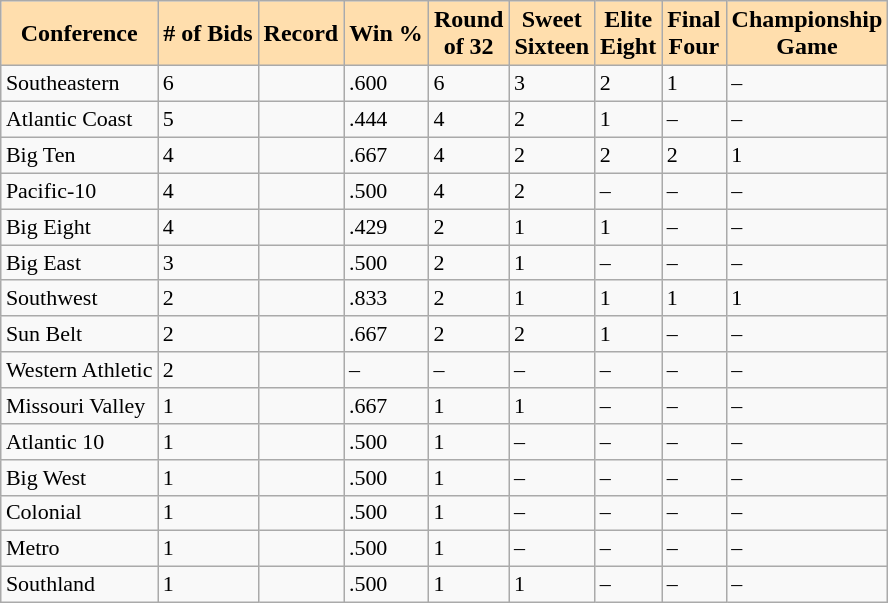<table class="wikitable sortable">
<tr>
<th style="background-color:#FFDEAD;">Conference</th>
<th style="background-color:#FFDEAD;"># of Bids</th>
<th style="background-color:#FFDEAD;">Record</th>
<th style="background-color:#FFDEAD;">Win %</th>
<th style="background-color:#FFDEAD;">Round<br> of 32</th>
<th style="background-color:#FFDEAD;">Sweet<br> Sixteen</th>
<th style="background-color:#FFDEAD;">Elite<br> Eight</th>
<th style="background-color:#FFDEAD;">Final<br> Four</th>
<th style="background-color:#FFDEAD;">Championship<br> Game</th>
</tr>
<tr style="font-size:11pt"   valign="bottom">
<td height="15">Southeastern</td>
<td>6</td>
<td></td>
<td>.600</td>
<td>6</td>
<td>3</td>
<td>2</td>
<td>1</td>
<td>–</td>
</tr>
<tr style="font-size:11pt"  valign="bottom">
<td height="15">Atlantic Coast</td>
<td>5</td>
<td></td>
<td>.444</td>
<td>4</td>
<td>2</td>
<td>1</td>
<td>–</td>
<td>–</td>
</tr>
<tr style="font-size:11pt"  valign="bottom">
<td height="15">Big Ten</td>
<td>4</td>
<td></td>
<td>.667</td>
<td>4</td>
<td>2</td>
<td>2</td>
<td>2</td>
<td>1</td>
</tr>
<tr style="font-size:11pt"  valign="bottom">
<td height="15">Pacific-10</td>
<td>4</td>
<td></td>
<td>.500</td>
<td>4</td>
<td>2</td>
<td>–</td>
<td>–</td>
<td>–</td>
</tr>
<tr style="font-size:11pt"  valign="bottom">
<td height="15">Big Eight</td>
<td>4</td>
<td></td>
<td>.429</td>
<td>2</td>
<td>1</td>
<td>1</td>
<td>–</td>
<td>–</td>
</tr>
<tr style="font-size:11pt"  valign="bottom">
<td height="15">Big East</td>
<td>3</td>
<td></td>
<td>.500</td>
<td>2</td>
<td>1</td>
<td>–</td>
<td>–</td>
<td>–</td>
</tr>
<tr style="font-size:11pt"  valign="bottom">
<td height="15">Southwest</td>
<td>2</td>
<td></td>
<td>.833</td>
<td>2</td>
<td>1</td>
<td>1</td>
<td>1</td>
<td>1</td>
</tr>
<tr style="font-size:11pt"  valign="bottom">
<td height="15">Sun Belt</td>
<td>2</td>
<td></td>
<td>.667</td>
<td>2</td>
<td>2</td>
<td>1</td>
<td>–</td>
<td>–</td>
</tr>
<tr style="font-size:11pt"  valign="bottom">
<td height="15">Western  Athletic</td>
<td>2</td>
<td></td>
<td>–</td>
<td>–</td>
<td>–</td>
<td>–</td>
<td>–</td>
<td>–</td>
</tr>
<tr style="font-size:11pt"  valign="bottom">
<td height="15">Missouri Valley</td>
<td>1</td>
<td></td>
<td>.667</td>
<td>1</td>
<td>1</td>
<td>–</td>
<td>–</td>
<td>–</td>
</tr>
<tr style="font-size:11pt"  valign="bottom">
<td height="15">Atlantic 10</td>
<td>1</td>
<td></td>
<td>.500</td>
<td>1</td>
<td>–</td>
<td>–</td>
<td>–</td>
<td>–</td>
</tr>
<tr style="font-size:11pt"  valign="bottom">
<td height="15">Big West</td>
<td>1</td>
<td></td>
<td>.500</td>
<td>1</td>
<td>–</td>
<td>–</td>
<td>–</td>
<td>–</td>
</tr>
<tr style="font-size:11pt"  valign="bottom">
<td height="15">Colonial</td>
<td>1</td>
<td></td>
<td>.500</td>
<td>1</td>
<td>–</td>
<td>–</td>
<td>–</td>
<td>–</td>
</tr>
<tr style="font-size:11pt"  valign="bottom">
<td height="15">Metro</td>
<td>1</td>
<td></td>
<td>.500</td>
<td>1</td>
<td>–</td>
<td>–</td>
<td>–</td>
<td>–</td>
</tr>
<tr style="font-size:11pt"  valign="bottom">
<td height="15">Southland</td>
<td>1</td>
<td></td>
<td>.500</td>
<td>1</td>
<td>1</td>
<td>–</td>
<td>–</td>
<td>–</td>
</tr>
</table>
